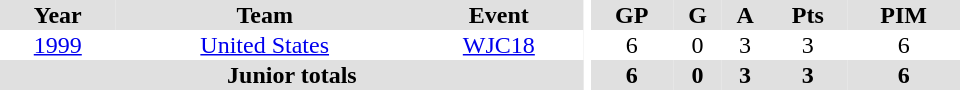<table border="0" cellpadding="1" cellspacing="0" ID="Table3" style="text-align:center; width:40em">
<tr ALIGN="center" bgcolor="#e0e0e0">
<th>Year</th>
<th>Team</th>
<th>Event</th>
<th rowspan="99" bgcolor="#ffffff"></th>
<th>GP</th>
<th>G</th>
<th>A</th>
<th>Pts</th>
<th>PIM</th>
</tr>
<tr>
<td><a href='#'>1999</a></td>
<td><a href='#'>United States</a></td>
<td><a href='#'>WJC18</a></td>
<td>6</td>
<td>0</td>
<td>3</td>
<td>3</td>
<td>6</td>
</tr>
<tr bgcolor="#e0e0e0">
<th colspan="3">Junior totals</th>
<th>6</th>
<th>0</th>
<th>3</th>
<th>3</th>
<th>6</th>
</tr>
</table>
